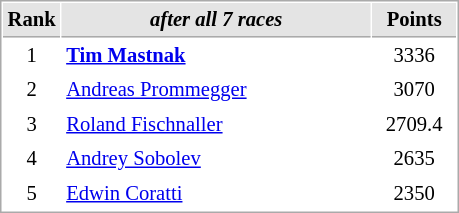<table cellspacing="1" cellpadding="3" style="border:1px solid #aaa; font-size:86%;">
<tr style="background:#e4e4e4;">
<th style="border-bottom:1px solid #aaa; width:10px;">Rank</th>
<th style="border-bottom:1px solid #aaa; width:200px;"><em>after all 7 races</em></th>
<th style="border-bottom:1px solid #aaa; width:50px;">Points</th>
</tr>
<tr>
<td align=center>1</td>
<td><strong> <a href='#'>Tim Mastnak</a></strong></td>
<td align=center>3336</td>
</tr>
<tr>
<td align=center>2</td>
<td> <a href='#'>Andreas Prommegger</a></td>
<td align=center>3070</td>
</tr>
<tr>
<td align=center>3</td>
<td> <a href='#'>Roland Fischnaller</a></td>
<td align=center>2709.4</td>
</tr>
<tr>
<td align=center>4</td>
<td> <a href='#'>Andrey Sobolev</a></td>
<td align=center>2635</td>
</tr>
<tr>
<td align=center>5</td>
<td> <a href='#'>Edwin Coratti</a></td>
<td align=center>2350</td>
</tr>
</table>
